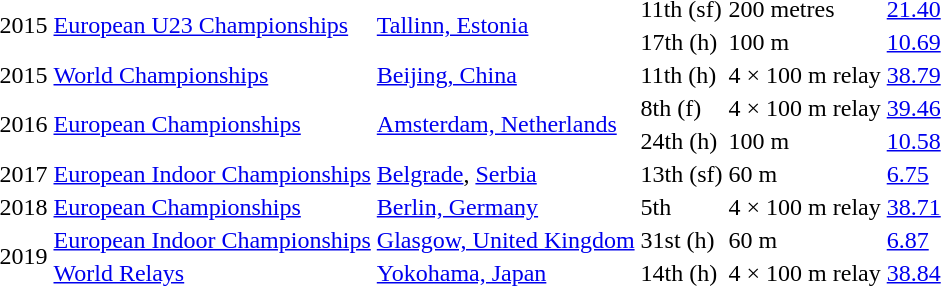<table>
<tr>
<td rowspan=2>2015</td>
<td rowspan=2><a href='#'>European U23 Championships</a></td>
<td rowspan=2><a href='#'>Tallinn, Estonia</a></td>
<td>11th (sf)</td>
<td>200 metres</td>
<td><a href='#'>21.40</a></td>
</tr>
<tr>
<td>17th (h)</td>
<td>100 m</td>
<td><a href='#'>10.69</a></td>
</tr>
<tr>
<td>2015</td>
<td><a href='#'>World Championships</a></td>
<td><a href='#'>Beijing, China</a></td>
<td>11th (h)</td>
<td>4 × 100 m relay</td>
<td><a href='#'>38.79</a></td>
</tr>
<tr>
<td rowspan=2>2016</td>
<td rowspan=2><a href='#'>European Championships</a></td>
<td rowspan=2><a href='#'>Amsterdam, Netherlands</a></td>
<td>8th (f)</td>
<td>4 × 100 m relay</td>
<td><a href='#'>39.46</a></td>
</tr>
<tr>
<td>24th (h)</td>
<td>100 m</td>
<td><a href='#'>10.58</a></td>
</tr>
<tr>
<td>2017</td>
<td><a href='#'>European Indoor Championships</a></td>
<td><a href='#'>Belgrade</a>, <a href='#'>Serbia</a></td>
<td>13th (sf)</td>
<td>60 m</td>
<td><a href='#'>6.75</a></td>
</tr>
<tr>
<td>2018</td>
<td><a href='#'>European Championships</a></td>
<td><a href='#'>Berlin, Germany</a></td>
<td>5th</td>
<td>4 × 100 m relay</td>
<td><a href='#'>38.71</a></td>
</tr>
<tr>
<td rowspan=2>2019</td>
<td><a href='#'>European Indoor Championships</a></td>
<td><a href='#'>Glasgow, United Kingdom</a></td>
<td>31st (h)</td>
<td>60 m</td>
<td><a href='#'>6.87</a></td>
</tr>
<tr>
<td><a href='#'>World Relays</a></td>
<td><a href='#'>Yokohama, Japan</a></td>
<td>14th (h)</td>
<td>4 × 100 m relay</td>
<td><a href='#'>38.84</a></td>
</tr>
</table>
